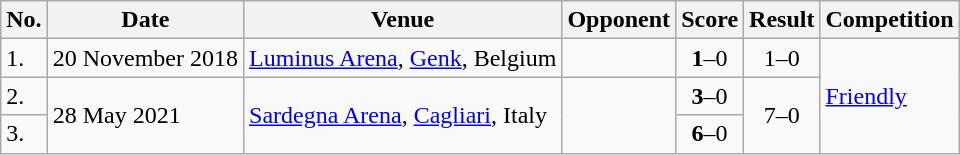<table class="wikitable sortable" align=center>
<tr>
<th>No.</th>
<th>Date</th>
<th>Venue</th>
<th>Opponent</th>
<th>Score</th>
<th>Result</th>
<th>Competition</th>
</tr>
<tr>
<td>1.</td>
<td>20 November 2018</td>
<td><a href='#'>Luminus Arena</a>, <a href='#'>Genk</a>, Belgium</td>
<td></td>
<td align=center><strong>1</strong>–0</td>
<td align=center>1–0</td>
<td rowspan=3><a href='#'>Friendly</a></td>
</tr>
<tr>
<td>2.</td>
<td rowspan=2>28 May 2021</td>
<td rowspan=2><a href='#'>Sardegna Arena</a>, <a href='#'>Cagliari</a>, Italy</td>
<td rowspan=2></td>
<td align=center><strong>3</strong>–0</td>
<td align=center rowspan=2>7–0</td>
</tr>
<tr>
<td>3.</td>
<td align=center><strong>6</strong>–0</td>
</tr>
</table>
